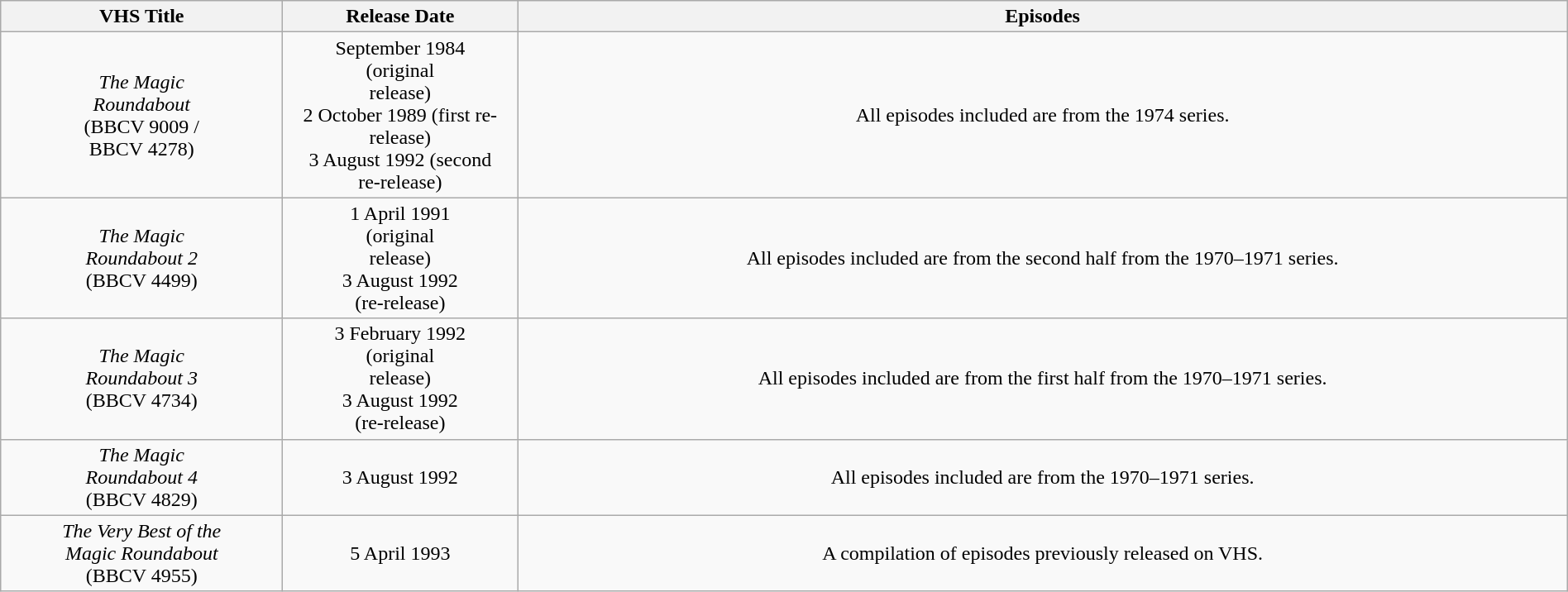<table class="wikitable" style="text-align:center; width:100%;">
<tr>
<th style="width:18%;">VHS Title</th>
<th style="width:15%;">Release Date</th>
<th>Episodes</th>
</tr>
<tr>
<td><em>The Magic<br>Roundabout</em><br>(BBCV 9009 /<br>BBCV 4278)</td>
<td style = "text-align:center;">September 1984<br>(original<br>release)<br>2 October 1989 (first re-release)<br>3 August 1992 (second<br>re-release)</td>
<td style = "text-align:center;">All episodes included are from the 1974 series.<br></td>
</tr>
<tr>
<td><em>The Magic<br>Roundabout 2</em><br>(BBCV 4499)</td>
<td style = "text-align:center;">1 April 1991<br>(original<br>release)<br>3 August 1992<br>(re-release)</td>
<td style = "text-align:center;">All episodes included are from the second half from the 1970–1971 series.<br></td>
</tr>
<tr>
<td><em>The Magic<br>Roundabout 3</em><br>(BBCV 4734)</td>
<td style = "text-align:center;">3 February 1992<br>(original<br>release)<br>3 August 1992<br>(re-release)</td>
<td style = "text-align:center;">All episodes included are from the first half from the 1970–1971 series.<br></td>
</tr>
<tr>
<td><em>The Magic<br>Roundabout 4</em><br>(BBCV 4829)</td>
<td style = "text-align:center;">3 August 1992</td>
<td style = "text-align:center;">All episodes included are from the 1970–1971 series.<br></td>
</tr>
<tr>
<td><em>The Very Best of the<br>Magic Roundabout</em><br>(BBCV 4955)</td>
<td style = "text-align:center;">5 April 1993</td>
<td style = "text-align:center;">A compilation of episodes previously released on VHS.<br></td>
</tr>
</table>
